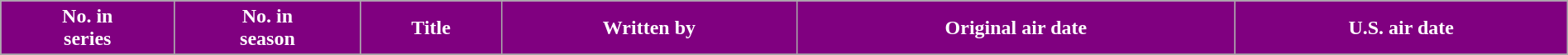<table class="wikitable plainrowheaders" style="width:100%; margin:auto;">
<tr>
<th style="background-color: #800080; color:white;">No. in<br>series</th>
<th style="background-color: #800080; color:white;">No. in<br>season</th>
<th style="background-color: #800080; color:white;">Title</th>
<th style="background-color: #800080; color:white;">Written by</th>
<th style="background-color: #800080; color:white;">Original air date</th>
<th style="background-color: #800080; color:white;">U.S. air date</th>
</tr>
<tr>
</tr>
</table>
